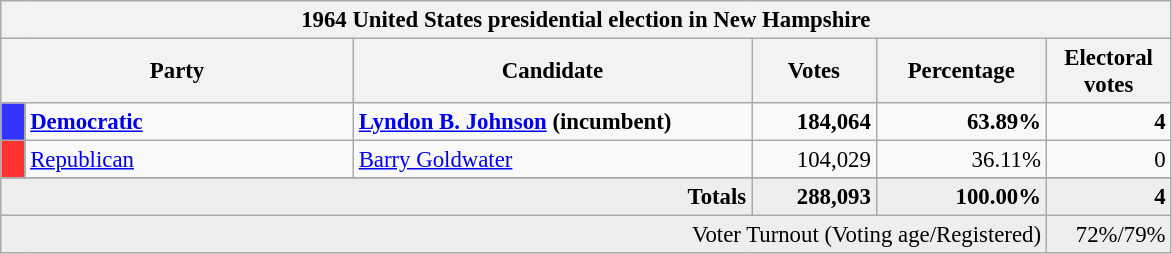<table class="wikitable" style="font-size: 95%;">
<tr>
<th colspan="6">1964 United States presidential election in New Hampshire</th>
</tr>
<tr>
<th colspan="2" style="width: 15em">Party</th>
<th style="width: 17em">Candidate</th>
<th style="width: 5em">Votes</th>
<th style="width: 7em">Percentage</th>
<th style="width: 5em">Electoral votes</th>
</tr>
<tr>
<th style="background-color:#3333FF; width: 3px"></th>
<td style="width: 130px"><strong><a href='#'>Democratic</a></strong></td>
<td><strong><a href='#'>Lyndon B. Johnson</a> (incumbent)</strong></td>
<td align="right"><strong>184,064</strong></td>
<td align="right"><strong>63.89%</strong></td>
<td align="right"><strong>4</strong></td>
</tr>
<tr>
<th style="background-color:#FF3333; width: 3px"></th>
<td style="width: 130px"><a href='#'>Republican</a></td>
<td><a href='#'>Barry Goldwater</a></td>
<td align="right">104,029</td>
<td align="right">36.11%</td>
<td align="right">0</td>
</tr>
<tr>
</tr>
<tr bgcolor="#EEEEEE">
<td colspan="3" align="right"><strong>Totals</strong></td>
<td align="right"><strong>288,093</strong></td>
<td align="right"><strong>100.00%</strong></td>
<td align="right"><strong>4</strong></td>
</tr>
<tr bgcolor="#EEEEEE">
<td colspan="5" align="right">Voter Turnout (Voting age/Registered)</td>
<td colspan="1" align="right">72%/79%</td>
</tr>
</table>
